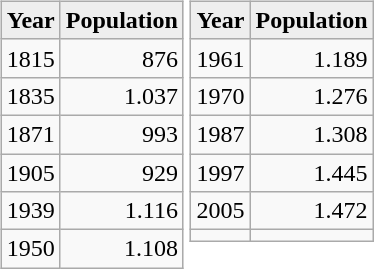<table border="0">
<tr>
<td valign="top"><br><table class="wikitable" style="margin:0em;">
<tr bgcolor="#eeeeee">
<td><strong>Year</strong></td>
<td><strong>Population</strong></td>
</tr>
<tr>
<td>1815</td>
<td align="right">876</td>
</tr>
<tr>
<td>1835</td>
<td align="right">1.037</td>
</tr>
<tr>
<td>1871</td>
<td align="right">993</td>
</tr>
<tr>
<td>1905</td>
<td align="right">929</td>
</tr>
<tr>
<td>1939</td>
<td align="right">1.116</td>
</tr>
<tr>
<td>1950</td>
<td align="right">1.108</td>
</tr>
</table>
</td>
<td valign="top"><br><table class="wikitable" style="margin:0em;">
<tr bgcolor="#eeeeee">
<td><strong>Year</strong></td>
<td><strong>Population</strong></td>
</tr>
<tr>
<td>1961</td>
<td align="right">1.189</td>
</tr>
<tr>
<td>1970</td>
<td align="right">1.276</td>
</tr>
<tr>
<td>1987</td>
<td align="right">1.308</td>
</tr>
<tr>
<td>1997</td>
<td align="right">1.445</td>
</tr>
<tr>
<td>2005</td>
<td align="right">1.472</td>
</tr>
<tr>
<td></td>
<td align="right"></td>
</tr>
</table>
</td>
</tr>
</table>
